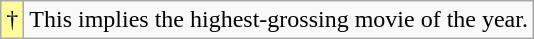<table class="wikitable">
<tr>
<td style="background-color:#FFFF99">†</td>
<td>This implies the highest-grossing movie of the year.</td>
</tr>
</table>
